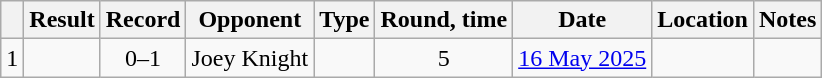<table class="wikitable" style="text-align:center">
<tr>
<th></th>
<th>Result</th>
<th>Record</th>
<th>Opponent</th>
<th>Type</th>
<th>Round, time</th>
<th>Date</th>
<th>Location</th>
<th>Notes</th>
</tr>
<tr>
<td>1</td>
<td></td>
<td>0–1</td>
<td align="left">Joey Knight</td>
<td></td>
<td>5</td>
<td><a href='#'>16 May 2025</a></td>
<td style="text-align:left;"></td>
<td style="text-align:left;"></td>
</tr>
</table>
